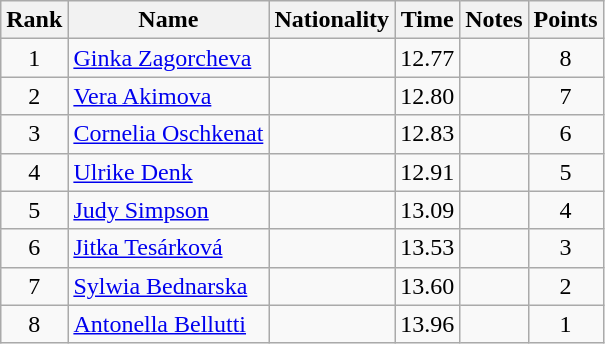<table class="wikitable sortable" style="text-align:center">
<tr>
<th>Rank</th>
<th>Name</th>
<th>Nationality</th>
<th>Time</th>
<th>Notes</th>
<th>Points</th>
</tr>
<tr>
<td>1</td>
<td align=left><a href='#'>Ginka Zagorcheva</a></td>
<td align=left></td>
<td>12.77</td>
<td></td>
<td>8</td>
</tr>
<tr>
<td>2</td>
<td align=left><a href='#'>Vera Akimova</a></td>
<td align=left></td>
<td>12.80</td>
<td></td>
<td>7</td>
</tr>
<tr>
<td>3</td>
<td align=left><a href='#'>Cornelia Oschkenat</a></td>
<td align=left></td>
<td>12.83</td>
<td></td>
<td>6</td>
</tr>
<tr>
<td>4</td>
<td align=left><a href='#'>Ulrike Denk</a></td>
<td align=left></td>
<td>12.91</td>
<td></td>
<td>5</td>
</tr>
<tr>
<td>5</td>
<td align=left><a href='#'>Judy Simpson</a></td>
<td align=left></td>
<td>13.09</td>
<td></td>
<td>4</td>
</tr>
<tr>
<td>6</td>
<td align=left><a href='#'>Jitka Tesárková</a></td>
<td align=left></td>
<td>13.53</td>
<td></td>
<td>3</td>
</tr>
<tr>
<td>7</td>
<td align=left><a href='#'>Sylwia Bednarska</a></td>
<td align=left></td>
<td>13.60</td>
<td></td>
<td>2</td>
</tr>
<tr>
<td>8</td>
<td align=left><a href='#'>Antonella Bellutti</a></td>
<td align=left></td>
<td>13.96</td>
<td></td>
<td>1</td>
</tr>
</table>
